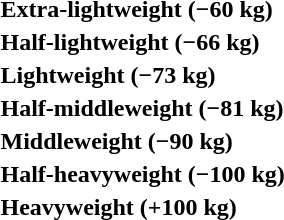<table>
<tr>
<th rowspan=2 style="text-align:left;">Extra-lightweight (−60 kg)</th>
<td rowspan=2></td>
<td rowspan=2></td>
<td></td>
</tr>
<tr>
<td></td>
</tr>
<tr>
<th rowspan=2 style="text-align:left;">Half-lightweight (−66 kg)</th>
<td rowspan=2></td>
<td rowspan=2></td>
<td></td>
</tr>
<tr>
<td></td>
</tr>
<tr>
<th rowspan=2 style="text-align:left;">Lightweight (−73 kg)</th>
<td rowspan=2></td>
<td rowspan=2></td>
<td></td>
</tr>
<tr>
<td></td>
</tr>
<tr>
<th rowspan=2 style="text-align:left;">Half-middleweight (−81 kg)</th>
<td rowspan=2></td>
<td rowspan=2></td>
<td></td>
</tr>
<tr>
<td></td>
</tr>
<tr>
<th rowspan=2 style="text-align:left;">Middleweight (−90 kg)</th>
<td rowspan=2></td>
<td rowspan=2></td>
<td></td>
</tr>
<tr>
<td></td>
</tr>
<tr>
<th rowspan=2 style="text-align:left;">Half-heavyweight (−100 kg)</th>
<td rowspan=2></td>
<td rowspan=2></td>
<td></td>
</tr>
<tr>
<td></td>
</tr>
<tr>
<th rowspan=2 style="text-align:left;">Heavyweight (+100 kg)</th>
<td rowspan=2></td>
<td rowspan=2></td>
<td></td>
</tr>
<tr>
<td></td>
</tr>
</table>
